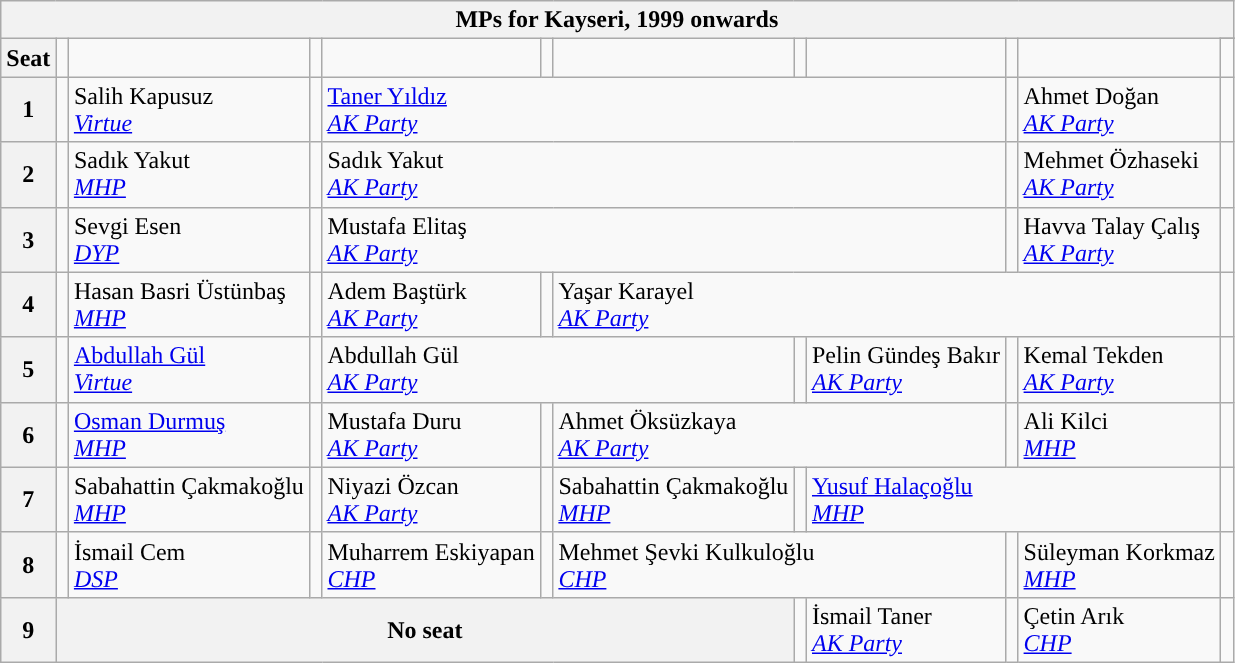<table class="wikitable">
<tr>
<th colspan = 12>MPs for Kayseri, 1999 onwards</th>
</tr>
<tr>
<th rowspan = 2>Seat</th>
<td rowspan="2" style="width:1px;"></td>
<td rowspan = 2></td>
<td rowspan="2" style="width:1px;"></td>
<td rowspan = 2></td>
<td rowspan="2" style="width:1px;"></td>
<td rowspan = 2></td>
<td rowspan="2" style="width:1px;"></td>
<td rowspan = 2></td>
<td rowspan="2" style="width:1px;"></td>
<td rowspan = 2></td>
</tr>
<tr>
<td></td>
</tr>
<tr>
<th>1</th>
<td width=1px style="background-color: "></td>
<td colspan = 1>Salih Kapusuz<br><em><a href='#'>Virtue</a></em></td>
<td width=1px style="background-color: "></td>
<td colspan = 5><a href='#'>Taner Yıldız</a><br><em><a href='#'>AK Party</a></em></td>
<td width=1px style="background-color: "></td>
<td colspan = 1>Ahmet Doğan<br><em><a href='#'>AK Party</a></em></td>
<td width=1px style="background-color: "></td>
</tr>
<tr>
<th>2</th>
<td width=1px style="background-color: "></td>
<td colspan = 1>Sadık Yakut<br><em><a href='#'>MHP</a></em></td>
<td width=1px style="background-color: "></td>
<td colspan = 5>Sadık Yakut<br><em><a href='#'>AK Party</a></em></td>
<td width=1px style="background-color: "></td>
<td colspan = 1>Mehmet Özhaseki<br><em><a href='#'>AK Party</a></em></td>
<td width=1px style="background-color: "></td>
</tr>
<tr>
<th>3</th>
<td width=1px style="background-color: "></td>
<td colspan = 1>Sevgi Esen<br><em><a href='#'>DYP</a></em></td>
<td width=1px style="background-color: "></td>
<td colspan = 5>Mustafa Elitaş<br><em><a href='#'>AK Party</a></em></td>
<td width=1px style="background-color: "></td>
<td colspan = 1>Havva Talay Çalış<br><em><a href='#'>AK Party</a></em></td>
<td width=1px style="background-color: "></td>
</tr>
<tr>
<th>4</th>
<td width=1px style="background-color: "></td>
<td colspan = 1>Hasan Basri Üstünbaş<br><em><a href='#'>MHP</a></em></td>
<td width=1px style="background-color: "></td>
<td colspan = 1>Adem Baştürk<br><em><a href='#'>AK Party</a></em></td>
<td width=1px style="background-color: "></td>
<td colspan = 5>Yaşar Karayel<br><em><a href='#'>AK Party</a></em></td>
<td width=1px style="background-color: "></td>
</tr>
<tr>
<th>5</th>
<td width=1px style="background-color: "></td>
<td colspan = 1><a href='#'>Abdullah Gül</a><br><em><a href='#'>Virtue</a></em></td>
<td width=1px style="background-color: "></td>
<td colspan = 3>Abdullah Gül<br><em><a href='#'>AK Party</a></em></td>
<td width=1px style="background-color: "></td>
<td colspan = 1>Pelin Gündeş Bakır<br><em><a href='#'>AK Party</a></em></td>
<td width=1px style="background-color: "></td>
<td colspan = 1>Kemal Tekden<br><em><a href='#'>AK Party</a></em></td>
<td width=1px style="background-color: "></td>
</tr>
<tr>
<th>6</th>
<td width=1px style="background-color: "></td>
<td colspan = 1><a href='#'>Osman Durmuş</a><br><em><a href='#'>MHP</a></em></td>
<td width=1px style="background-color: "></td>
<td colspan = 1>Mustafa Duru<br><em><a href='#'>AK Party</a></em></td>
<td width=1px style="background-color: "></td>
<td colspan = 3>Ahmet Öksüzkaya<br><em><a href='#'>AK Party</a></em></td>
<td width=1px style="background-color: "></td>
<td colspan = 1>Ali Kilci<br><em><a href='#'>MHP</a></em></td>
<td width=1px style="background-color: "></td>
</tr>
<tr>
<th>7</th>
<td width=1px style="background-color: "></td>
<td colspan = 1>Sabahattin Çakmakoğlu<br><em><a href='#'>MHP</a></em></td>
<td width=1px style="background-color: "></td>
<td colspan = 1>Niyazi Özcan<br><em><a href='#'>AK Party</a></em></td>
<td width=1px style="background-color: "></td>
<td colspan = 1>Sabahattin Çakmakoğlu<br><em><a href='#'>MHP</a></em></td>
<td width=1px style="background-color: "></td>
<td colspan = 3><a href='#'>Yusuf Halaçoğlu</a><br><em><a href='#'>MHP</a></em></td>
<td width=1px style="background-color: "></td>
</tr>
<tr>
<th>8</th>
<td width=1px style="background-color: "></td>
<td colspan = 1>İsmail Cem<br><em><a href='#'>DSP</a></em></td>
<td width=1px style="background-color: "></td>
<td colspan = 1>Muharrem Eskiyapan<br><em><a href='#'>CHP</a></em></td>
<td width=1px style="background-color: "></td>
<td colspan = 3>Mehmet Şevki Kulkuloğlu<br><em><a href='#'>CHP</a></em></td>
<td width=1px style="background-color: "></td>
<td colspan = 1>Süleyman Korkmaz<br><em><a href='#'>MHP</a></em></td>
<td width=1px style="background-color: "></td>
</tr>
<tr>
<th>9</th>
<th colspan = 6>No seat</th>
<td width=1px style="background-color: "></td>
<td colspan = 1>İsmail Taner<br><em><a href='#'>AK Party</a></em></td>
<td width=1px style="background-color: "></td>
<td colspan = 1>Çetin Arık<br><em><a href='#'>CHP</a></em></td>
<td width=1px style="background-color: "></td>
</tr>
</table>
